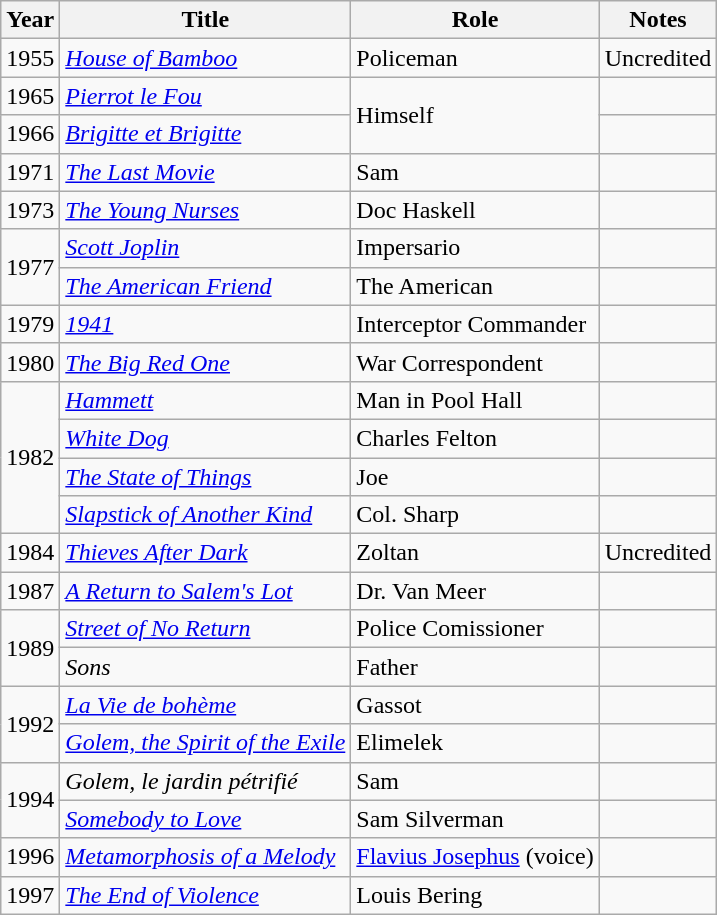<table class="wikitable sortable">
<tr>
<th>Year</th>
<th>Title</th>
<th>Role</th>
<th class="unsortable">Notes</th>
</tr>
<tr>
<td>1955</td>
<td><em><a href='#'>House of Bamboo</a></em></td>
<td>Policeman</td>
<td>Uncredited</td>
</tr>
<tr>
<td>1965</td>
<td><em><a href='#'>Pierrot le Fou</a></em></td>
<td rowspan="2">Himself</td>
<td></td>
</tr>
<tr>
<td>1966</td>
<td><em><a href='#'>Brigitte et Brigitte</a></em></td>
<td></td>
</tr>
<tr>
<td>1971</td>
<td><em><a href='#'>The Last Movie</a></em></td>
<td>Sam</td>
<td></td>
</tr>
<tr>
<td>1973</td>
<td><em><a href='#'>The Young Nurses</a></em></td>
<td>Doc Haskell</td>
<td></td>
</tr>
<tr>
<td rowspan="2">1977</td>
<td><a href='#'><em>Scott Joplin</em></a></td>
<td>Impersario</td>
<td></td>
</tr>
<tr>
<td><em><a href='#'>The American Friend</a></em></td>
<td>The American</td>
<td></td>
</tr>
<tr>
<td>1979</td>
<td><a href='#'><em>1941</em></a></td>
<td>Interceptor Commander</td>
<td></td>
</tr>
<tr>
<td>1980</td>
<td><em><a href='#'>The Big Red One</a></em></td>
<td>War Correspondent</td>
<td></td>
</tr>
<tr>
<td rowspan="4">1982</td>
<td><a href='#'><em>Hammett</em></a></td>
<td>Man in Pool Hall</td>
<td></td>
</tr>
<tr>
<td><a href='#'><em>White Dog</em></a></td>
<td>Charles Felton</td>
<td></td>
</tr>
<tr>
<td><a href='#'><em>The State of Things</em></a></td>
<td>Joe</td>
<td></td>
</tr>
<tr>
<td><em><a href='#'>Slapstick of Another Kind</a></em></td>
<td>Col. Sharp</td>
<td></td>
</tr>
<tr>
<td>1984</td>
<td><em><a href='#'>Thieves After Dark</a></em></td>
<td>Zoltan</td>
<td>Uncredited</td>
</tr>
<tr>
<td>1987</td>
<td><em><a href='#'>A Return to Salem's Lot</a></em></td>
<td>Dr. Van Meer</td>
<td></td>
</tr>
<tr>
<td rowspan="2">1989</td>
<td><em><a href='#'>Street of No Return</a></em></td>
<td>Police Comissioner</td>
<td></td>
</tr>
<tr>
<td><em>Sons</em></td>
<td>Father</td>
<td></td>
</tr>
<tr>
<td rowspan="2">1992</td>
<td><a href='#'><em>La Vie de bohème</em></a></td>
<td>Gassot</td>
<td></td>
</tr>
<tr>
<td><em><a href='#'>Golem, the Spirit of the Exile</a></em></td>
<td>Elimelek</td>
<td></td>
</tr>
<tr>
<td rowspan="2">1994</td>
<td><em>Golem, le jardin pétrifié</em></td>
<td>Sam</td>
<td></td>
</tr>
<tr>
<td><a href='#'><em>Somebody to Love</em></a></td>
<td>Sam Silverman</td>
<td></td>
</tr>
<tr>
<td>1996</td>
<td><em><a href='#'>Metamorphosis of a Melody</a></em></td>
<td><a href='#'>Flavius Josephus</a> (voice)</td>
<td></td>
</tr>
<tr>
<td>1997</td>
<td><em><a href='#'>The End of Violence</a></em></td>
<td>Louis Bering</td>
<td></td>
</tr>
</table>
